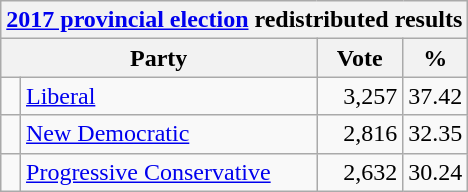<table class="wikitable">
<tr>
<th colspan="4"><a href='#'>2017 provincial election</a> redistributed results</th>
</tr>
<tr>
<th bgcolor="#DDDDFF" width="130px" colspan="2">Party</th>
<th bgcolor="#DDDDFF" width="50px">Vote</th>
<th bgcolor="#DDDDFF" width="30px">%</th>
</tr>
<tr>
<td> </td>
<td><a href='#'>Liberal</a></td>
<td align=right>3,257</td>
<td align=right>37.42</td>
</tr>
<tr>
<td> </td>
<td><a href='#'>New Democratic</a></td>
<td align=right>2,816</td>
<td align=right>32.35</td>
</tr>
<tr>
<td> </td>
<td><a href='#'>Progressive Conservative</a></td>
<td align=right>2,632</td>
<td align=right>30.24</td>
</tr>
</table>
